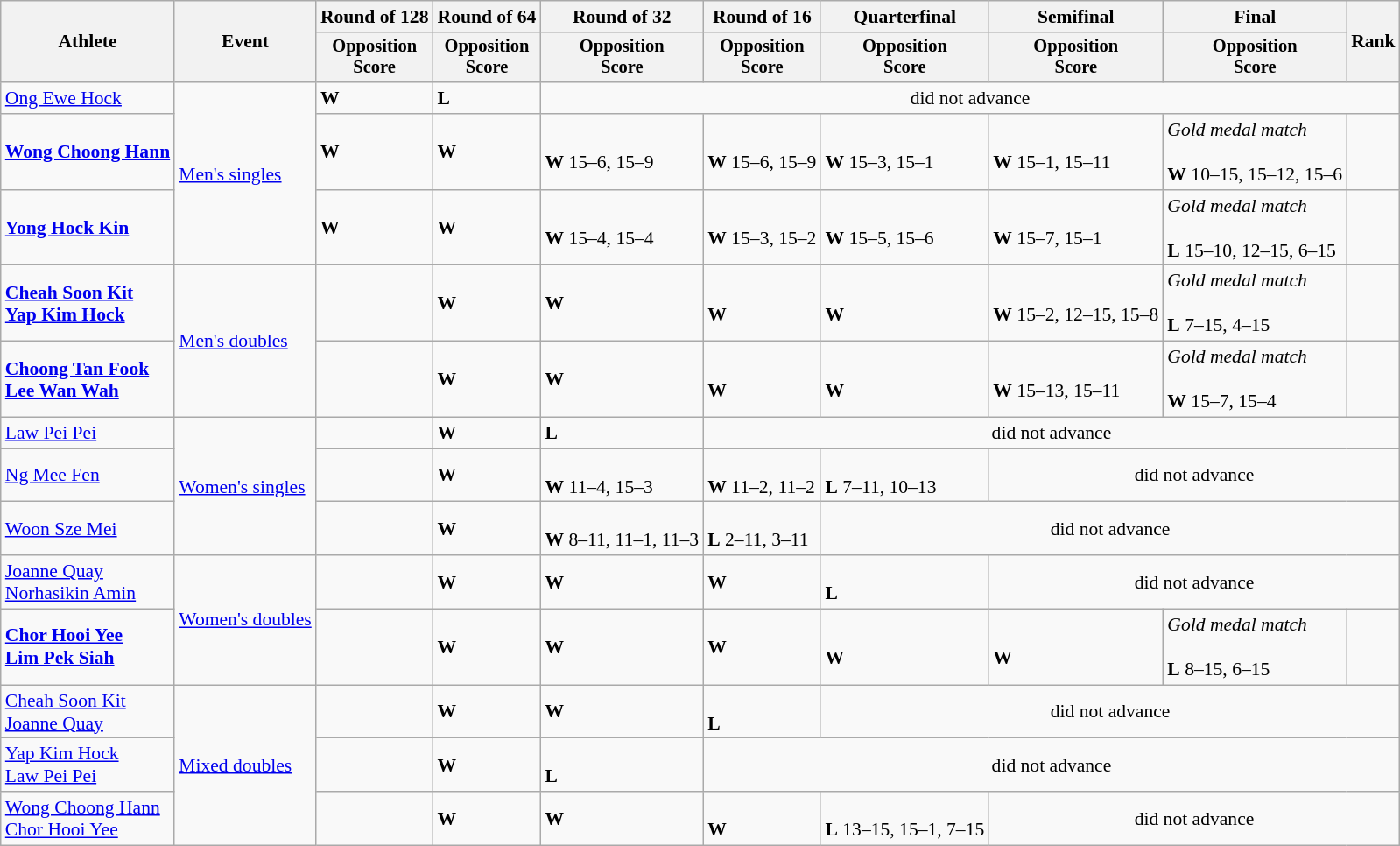<table class="wikitable" style="font-size:90%">
<tr>
<th rowspan=2>Athlete</th>
<th rowspan=2>Event</th>
<th>Round of 128</th>
<th>Round of 64</th>
<th>Round of 32</th>
<th>Round of 16</th>
<th>Quarterfinal</th>
<th>Semifinal</th>
<th>Final</th>
<th rowspan=2>Rank</th>
</tr>
<tr style="font-size:95%">
<th>Opposition<br>Score</th>
<th>Opposition<br>Score</th>
<th>Opposition<br>Score</th>
<th>Opposition<br>Score</th>
<th>Opposition<br>Score</th>
<th>Opposition<br>Score</th>
<th>Opposition<br>Score</th>
</tr>
<tr>
<td><a href='#'>Ong Ewe Hock</a></td>
<td rowspan=3><a href='#'>Men's singles</a></td>
<td><strong>W</strong></td>
<td><strong>L</strong></td>
<td align=center colspan=6>did not advance</td>
</tr>
<tr>
<td><strong><a href='#'>Wong Choong Hann</a></strong></td>
<td><strong>W</strong></td>
<td><strong>W</strong></td>
<td><br><strong>W</strong> 15–6, 15–9</td>
<td><br><strong>W</strong> 15–6, 15–9</td>
<td><br><strong>W</strong> 15–3, 15–1</td>
<td><br><strong>W</strong> 15–1, 15–11</td>
<td><em>Gold medal match</em><br><br><strong>W</strong> 10–15, 15–12, 15–6</td>
<td align=center></td>
</tr>
<tr>
<td><strong><a href='#'>Yong Hock Kin</a></strong></td>
<td><strong>W</strong></td>
<td><strong>W</strong></td>
<td><br><strong>W</strong> 15–4, 15–4</td>
<td><br><strong>W</strong> 15–3, 15–2</td>
<td><br><strong>W</strong> 15–5, 15–6</td>
<td><br><strong>W</strong> 15–7, 15–1</td>
<td><em>Gold medal match</em><br><br><strong>L</strong> 15–10, 12–15, 6–15</td>
<td align=center></td>
</tr>
<tr>
<td><strong><a href='#'>Cheah Soon Kit</a><br><a href='#'>Yap Kim Hock</a></strong></td>
<td rowspan=2><a href='#'>Men's doubles</a></td>
<td></td>
<td><strong>W</strong></td>
<td><strong>W</strong></td>
<td><br><strong>W</strong></td>
<td><br><strong>W</strong></td>
<td><br><strong>W</strong> 15–2, 12–15, 15–8</td>
<td><em>Gold medal match</em><br><br><strong>L</strong> 7–15, 4–15</td>
<td align=center></td>
</tr>
<tr>
<td><strong><a href='#'>Choong Tan Fook</a><br><a href='#'>Lee Wan Wah</a></strong></td>
<td></td>
<td><strong>W</strong></td>
<td><strong>W</strong></td>
<td><br><strong>W</strong></td>
<td><br><strong>W</strong></td>
<td><br><strong>W</strong> 15–13, 15–11</td>
<td><em>Gold medal match</em><br><br><strong>W</strong> 15–7, 15–4</td>
<td align=center></td>
</tr>
<tr>
<td><a href='#'>Law Pei Pei</a></td>
<td rowspan=3><a href='#'>Women's singles</a></td>
<td></td>
<td><strong>W</strong></td>
<td><strong>L</strong></td>
<td align=center colspan=5>did not advance</td>
</tr>
<tr>
<td><a href='#'>Ng Mee Fen</a></td>
<td></td>
<td><strong>W</strong></td>
<td><br><strong>W</strong> 11–4, 15–3</td>
<td><br><strong>W</strong> 11–2, 11–2</td>
<td><br><strong>L</strong> 7–11, 10–13</td>
<td align=center colspan=3>did not advance</td>
</tr>
<tr>
<td><a href='#'>Woon Sze Mei</a></td>
<td></td>
<td><strong>W</strong></td>
<td><br><strong>W</strong> 8–11, 11–1, 11–3</td>
<td><br><strong>L</strong> 2–11, 3–11</td>
<td align=center colspan=4>did not advance</td>
</tr>
<tr>
<td><a href='#'>Joanne Quay</a><br><a href='#'>Norhasikin Amin</a></td>
<td rowspan=2><a href='#'>Women's doubles</a></td>
<td></td>
<td><strong>W</strong></td>
<td><strong>W</strong></td>
<td><strong>W</strong></td>
<td><br><strong>L</strong></td>
<td align=center colspan=3>did not advance</td>
</tr>
<tr>
<td><strong><a href='#'>Chor Hooi Yee</a><br><a href='#'>Lim Pek Siah</a></strong></td>
<td></td>
<td><strong>W</strong></td>
<td><strong>W</strong></td>
<td><strong>W</strong></td>
<td><br><strong>W</strong></td>
<td><br><strong>W</strong></td>
<td><em>Gold medal match</em><br><br><strong>L</strong> 8–15, 6–15</td>
<td align=center></td>
</tr>
<tr>
<td><a href='#'>Cheah Soon Kit</a><br><a href='#'>Joanne Quay</a></td>
<td rowspan=3><a href='#'>Mixed doubles</a></td>
<td></td>
<td><strong>W</strong></td>
<td><strong>W</strong></td>
<td><br><strong>L</strong></td>
<td align=center colspan=4>did not advance</td>
</tr>
<tr>
<td><a href='#'>Yap Kim Hock</a><br><a href='#'>Law Pei Pei</a></td>
<td></td>
<td><strong>W</strong></td>
<td><br><strong>L</strong></td>
<td align=center colspan=5>did not advance</td>
</tr>
<tr>
<td><a href='#'>Wong Choong Hann</a><br><a href='#'>Chor Hooi Yee</a></td>
<td></td>
<td><strong>W</strong></td>
<td><strong>W</strong></td>
<td><br><strong>W</strong></td>
<td><br><strong>L</strong> 13–15, 15–1, 7–15</td>
<td align=center colspan=3>did not advance</td>
</tr>
</table>
